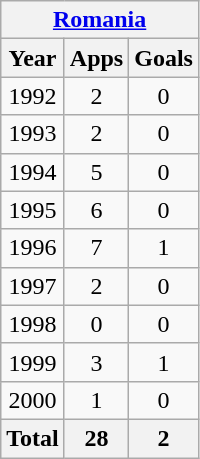<table class="wikitable" style="text-align:center">
<tr>
<th colspan=3><a href='#'>Romania</a></th>
</tr>
<tr>
<th>Year</th>
<th>Apps</th>
<th>Goals</th>
</tr>
<tr>
<td>1992</td>
<td>2</td>
<td>0</td>
</tr>
<tr>
<td>1993</td>
<td>2</td>
<td>0</td>
</tr>
<tr>
<td>1994</td>
<td>5</td>
<td>0</td>
</tr>
<tr>
<td>1995</td>
<td>6</td>
<td>0</td>
</tr>
<tr>
<td>1996</td>
<td>7</td>
<td>1</td>
</tr>
<tr>
<td>1997</td>
<td>2</td>
<td>0</td>
</tr>
<tr>
<td>1998</td>
<td>0</td>
<td>0</td>
</tr>
<tr>
<td>1999</td>
<td>3</td>
<td>1</td>
</tr>
<tr>
<td>2000</td>
<td>1</td>
<td>0</td>
</tr>
<tr>
<th>Total</th>
<th>28</th>
<th>2</th>
</tr>
</table>
